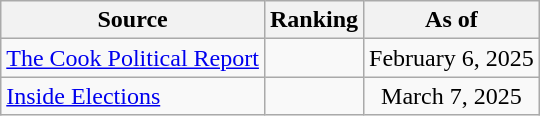<table class="wikitable" style="text-align:center">
<tr>
<th>Source</th>
<th>Ranking</th>
<th>As of</th>
</tr>
<tr>
<td align=left><a href='#'>The Cook Political Report</a></td>
<td></td>
<td>February 6, 2025</td>
</tr>
<tr>
<td align=left><a href='#'>Inside Elections</a></td>
<td></td>
<td>March 7, 2025</td>
</tr>
</table>
